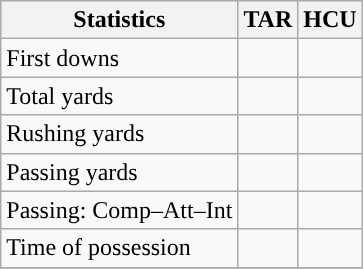<table class="wikitable" style="float: left;">
<tr>
<th>Statistics</th>
<th>TAR</th>
<th>HCU</th>
</tr>
<tr>
<td>First downs</td>
<td></td>
<td></td>
</tr>
<tr>
<td>Total yards</td>
<td></td>
<td></td>
</tr>
<tr>
<td>Rushing yards</td>
<td></td>
<td></td>
</tr>
<tr>
<td>Passing yards</td>
<td></td>
<td></td>
</tr>
<tr>
<td>Passing: Comp–Att–Int</td>
<td></td>
<td></td>
</tr>
<tr>
<td>Time of possession</td>
<td></td>
<td></td>
</tr>
<tr>
</tr>
</table>
